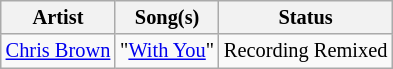<table class="wikitable" style="font-size: 85%">
<tr>
<th>Artist</th>
<th>Song(s)</th>
<th>Status</th>
</tr>
<tr>
<td> <a href='#'>Chris Brown</a></td>
<td>"<a href='#'>With You</a>"</td>
<td>Recording Remixed</td>
</tr>
</table>
